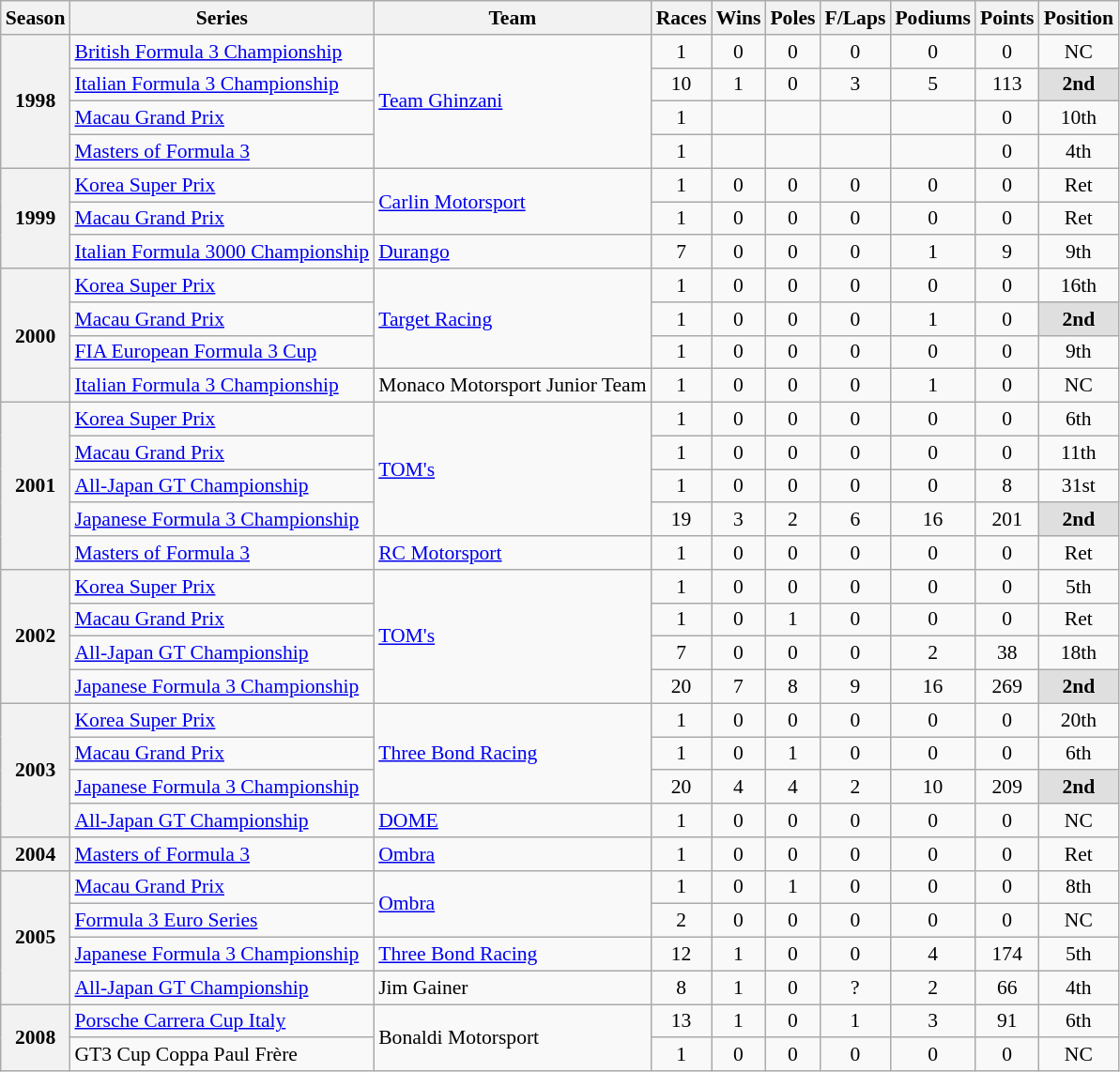<table class="wikitable" style="font-size: 90%; text-align:center">
<tr>
<th>Season</th>
<th>Series</th>
<th>Team</th>
<th>Races</th>
<th>Wins</th>
<th>Poles</th>
<th>F/Laps</th>
<th>Podiums</th>
<th>Points</th>
<th>Position</th>
</tr>
<tr>
<th rowspan=4>1998</th>
<td align=left><a href='#'>British Formula 3 Championship</a></td>
<td rowspan=4 align=left><a href='#'>Team Ghinzani</a></td>
<td>1</td>
<td>0</td>
<td>0</td>
<td>0</td>
<td>0</td>
<td>0</td>
<td>NC</td>
</tr>
<tr>
<td align=left><a href='#'>Italian Formula 3 Championship</a></td>
<td>10</td>
<td>1</td>
<td>0</td>
<td>3</td>
<td>5</td>
<td>113</td>
<td style="background:#DFDFDF;"><strong>2nd</strong></td>
</tr>
<tr>
<td align=left><a href='#'>Macau Grand Prix</a></td>
<td>1</td>
<td></td>
<td></td>
<td></td>
<td></td>
<td>0</td>
<td>10th</td>
</tr>
<tr>
<td align=left><a href='#'>Masters of Formula 3</a></td>
<td>1</td>
<td></td>
<td></td>
<td></td>
<td></td>
<td>0</td>
<td>4th</td>
</tr>
<tr>
<th rowspan=3>1999</th>
<td align=left><a href='#'>Korea Super Prix</a></td>
<td rowspan=2 align=left><a href='#'>Carlin Motorsport</a></td>
<td>1</td>
<td>0</td>
<td>0</td>
<td>0</td>
<td>0</td>
<td>0</td>
<td>Ret</td>
</tr>
<tr>
<td align=left><a href='#'>Macau Grand Prix</a></td>
<td>1</td>
<td>0</td>
<td>0</td>
<td>0</td>
<td>0</td>
<td>0</td>
<td>Ret</td>
</tr>
<tr>
<td align=left><a href='#'>Italian Formula 3000 Championship</a></td>
<td align=left><a href='#'>Durango</a></td>
<td>7</td>
<td>0</td>
<td>0</td>
<td>0</td>
<td>1</td>
<td>9</td>
<td>9th</td>
</tr>
<tr>
<th rowspan=4>2000</th>
<td align=left><a href='#'>Korea Super Prix</a></td>
<td rowspan=3 align=left><a href='#'>Target Racing</a></td>
<td>1</td>
<td>0</td>
<td>0</td>
<td>0</td>
<td>0</td>
<td>0</td>
<td>16th</td>
</tr>
<tr>
<td align=left><a href='#'>Macau Grand Prix</a></td>
<td>1</td>
<td>0</td>
<td>0</td>
<td>0</td>
<td>1</td>
<td>0</td>
<td style="background:#DFDFDF;"><strong>2nd</strong></td>
</tr>
<tr>
<td align=left><a href='#'>FIA European Formula 3 Cup</a></td>
<td>1</td>
<td>0</td>
<td>0</td>
<td>0</td>
<td>0</td>
<td>0</td>
<td>9th</td>
</tr>
<tr>
<td align=left><a href='#'>Italian Formula 3 Championship</a></td>
<td align=left>Monaco Motorsport Junior Team</td>
<td>1</td>
<td>0</td>
<td>0</td>
<td>0</td>
<td>1</td>
<td>0</td>
<td>NC</td>
</tr>
<tr>
<th rowspan=5>2001</th>
<td align=left><a href='#'>Korea Super Prix</a></td>
<td rowspan=4 align=left><a href='#'>TOM's</a></td>
<td>1</td>
<td>0</td>
<td>0</td>
<td>0</td>
<td>0</td>
<td>0</td>
<td>6th</td>
</tr>
<tr>
<td align=left><a href='#'>Macau Grand Prix</a></td>
<td>1</td>
<td>0</td>
<td>0</td>
<td>0</td>
<td>0</td>
<td>0</td>
<td>11th</td>
</tr>
<tr>
<td align=left><a href='#'>All-Japan GT Championship</a></td>
<td>1</td>
<td>0</td>
<td>0</td>
<td>0</td>
<td>0</td>
<td>8</td>
<td>31st</td>
</tr>
<tr>
<td align=left><a href='#'>Japanese Formula 3 Championship</a></td>
<td>19</td>
<td>3</td>
<td>2</td>
<td>6</td>
<td>16</td>
<td>201</td>
<td style="background:#DFDFDF;"><strong>2nd</strong></td>
</tr>
<tr>
<td align=left><a href='#'>Masters of Formula 3</a></td>
<td align=left><a href='#'>RC Motorsport</a></td>
<td>1</td>
<td>0</td>
<td>0</td>
<td>0</td>
<td>0</td>
<td>0</td>
<td>Ret</td>
</tr>
<tr>
<th rowspan=4>2002</th>
<td align=left><a href='#'>Korea Super Prix</a></td>
<td rowspan=4 align=left><a href='#'>TOM's</a></td>
<td>1</td>
<td>0</td>
<td>0</td>
<td>0</td>
<td>0</td>
<td>0</td>
<td>5th</td>
</tr>
<tr>
<td align=left><a href='#'>Macau Grand Prix</a></td>
<td>1</td>
<td>0</td>
<td>1</td>
<td>0</td>
<td>0</td>
<td>0</td>
<td>Ret</td>
</tr>
<tr>
<td align=left><a href='#'>All-Japan GT Championship</a></td>
<td>7</td>
<td>0</td>
<td>0</td>
<td>0</td>
<td>2</td>
<td>38</td>
<td>18th</td>
</tr>
<tr>
<td align=left><a href='#'>Japanese Formula 3 Championship</a></td>
<td>20</td>
<td>7</td>
<td>8</td>
<td>9</td>
<td>16</td>
<td>269</td>
<td style="background:#DFDFDF;"><strong>2nd</strong></td>
</tr>
<tr>
<th rowspan=4>2003</th>
<td align=left><a href='#'>Korea Super Prix</a></td>
<td rowspan=3 align=left><a href='#'>Three Bond Racing</a></td>
<td>1</td>
<td>0</td>
<td>0</td>
<td>0</td>
<td>0</td>
<td>0</td>
<td>20th</td>
</tr>
<tr>
<td align=left><a href='#'>Macau Grand Prix</a></td>
<td>1</td>
<td>0</td>
<td>1</td>
<td>0</td>
<td>0</td>
<td>0</td>
<td>6th</td>
</tr>
<tr>
<td align=left><a href='#'>Japanese Formula 3 Championship</a></td>
<td>20</td>
<td>4</td>
<td>4</td>
<td>2</td>
<td>10</td>
<td>209</td>
<td style="background:#DFDFDF;"><strong>2nd</strong></td>
</tr>
<tr>
<td align=left><a href='#'>All-Japan GT Championship</a></td>
<td align=left><a href='#'>DOME</a></td>
<td>1</td>
<td>0</td>
<td>0</td>
<td>0</td>
<td>0</td>
<td>0</td>
<td>NC</td>
</tr>
<tr>
<th rowspan=1>2004</th>
<td align=left><a href='#'>Masters of Formula 3</a></td>
<td align=left><a href='#'>Ombra</a></td>
<td>1</td>
<td>0</td>
<td>0</td>
<td>0</td>
<td>0</td>
<td>0</td>
<td>Ret</td>
</tr>
<tr>
<th rowspan=4>2005</th>
<td align=left><a href='#'>Macau Grand Prix</a></td>
<td rowspan=2 align=left><a href='#'>Ombra</a></td>
<td>1</td>
<td>0</td>
<td>1</td>
<td>0</td>
<td>0</td>
<td>0</td>
<td>8th</td>
</tr>
<tr>
<td align=left><a href='#'>Formula 3 Euro Series</a></td>
<td>2</td>
<td>0</td>
<td>0</td>
<td>0</td>
<td>0</td>
<td>0</td>
<td>NC</td>
</tr>
<tr>
<td align=left><a href='#'>Japanese Formula 3 Championship</a></td>
<td align=left><a href='#'>Three Bond Racing</a></td>
<td>12</td>
<td>1</td>
<td>0</td>
<td>0</td>
<td>4</td>
<td>174</td>
<td>5th</td>
</tr>
<tr>
<td align=left><a href='#'>All-Japan GT Championship</a></td>
<td align=left>Jim Gainer</td>
<td>8</td>
<td>1</td>
<td>0</td>
<td>?</td>
<td>2</td>
<td>66</td>
<td>4th</td>
</tr>
<tr>
<th rowspan="2">2008</th>
<td align=left><a href='#'>Porsche Carrera Cup Italy</a></td>
<td rowspan=2 align=left>Bonaldi Motorsport</td>
<td>13</td>
<td>1</td>
<td>0</td>
<td>1</td>
<td>3</td>
<td>91</td>
<td>6th</td>
</tr>
<tr>
<td align=left>GT3 Cup Coppa Paul Frère</td>
<td>1</td>
<td>0</td>
<td>0</td>
<td>0</td>
<td>0</td>
<td>0</td>
<td>NC</td>
</tr>
</table>
